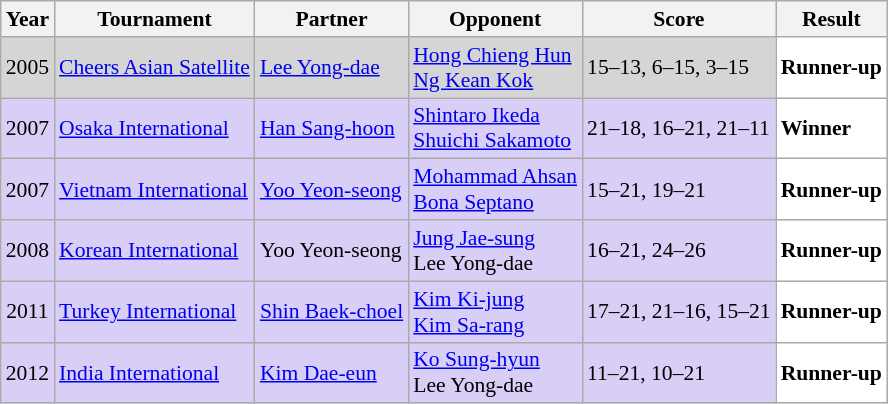<table class="sortable wikitable" style="font-size: 90%;">
<tr>
<th>Year</th>
<th>Tournament</th>
<th>Partner</th>
<th>Opponent</th>
<th>Score</th>
<th>Result</th>
</tr>
<tr style="background:#D5D5D5">
<td align="center">2005</td>
<td align="left"><a href='#'>Cheers Asian Satellite</a></td>
<td align="left"> <a href='#'>Lee Yong-dae</a></td>
<td align="left"> <a href='#'>Hong Chieng Hun</a> <br>  <a href='#'>Ng Kean Kok</a></td>
<td align="left">15–13, 6–15, 3–15</td>
<td style="text-align:left; background:white"> <strong>Runner-up</strong></td>
</tr>
<tr style="background:#D8CEF6">
<td align="center">2007</td>
<td align="left"><a href='#'>Osaka International</a></td>
<td align="left"> <a href='#'>Han Sang-hoon</a></td>
<td align="left"> <a href='#'>Shintaro Ikeda</a> <br>  <a href='#'>Shuichi Sakamoto</a></td>
<td align="left">21–18, 16–21, 21–11</td>
<td style="text-align:left; background:white"> <strong>Winner</strong></td>
</tr>
<tr style="background:#D8CEF6">
<td align="center">2007</td>
<td align="left"><a href='#'>Vietnam International</a></td>
<td align="left"> <a href='#'>Yoo Yeon-seong</a></td>
<td align="left"> <a href='#'>Mohammad Ahsan</a> <br>  <a href='#'>Bona Septano</a></td>
<td align="left">15–21, 19–21</td>
<td style="text-align:left; background:white"> <strong>Runner-up</strong></td>
</tr>
<tr style="background:#D8CEF6">
<td align="center">2008</td>
<td align="left"><a href='#'>Korean International</a></td>
<td align="left"> Yoo Yeon-seong</td>
<td align="left"> <a href='#'>Jung Jae-sung</a> <br>  Lee Yong-dae</td>
<td align="left">16–21, 24–26</td>
<td style="text-align:left; background:white"> <strong>Runner-up</strong></td>
</tr>
<tr style="background:#D8CEF6">
<td align="center">2011</td>
<td align="left"><a href='#'>Turkey International</a></td>
<td align="left"> <a href='#'>Shin Baek-choel</a></td>
<td align="left"> <a href='#'>Kim Ki-jung</a> <br>  <a href='#'>Kim Sa-rang</a></td>
<td align="left">17–21, 21–16, 15–21</td>
<td style="text-align:left; background:white"> <strong>Runner-up</strong></td>
</tr>
<tr style="background:#D8CEF6">
<td align="center">2012</td>
<td align="left"><a href='#'>India International</a></td>
<td align="left"> <a href='#'>Kim Dae-eun</a></td>
<td align="left"> <a href='#'>Ko Sung-hyun</a> <br>  Lee Yong-dae</td>
<td align="left">11–21, 10–21</td>
<td style="text-align:left; background:white"> <strong>Runner-up</strong></td>
</tr>
</table>
